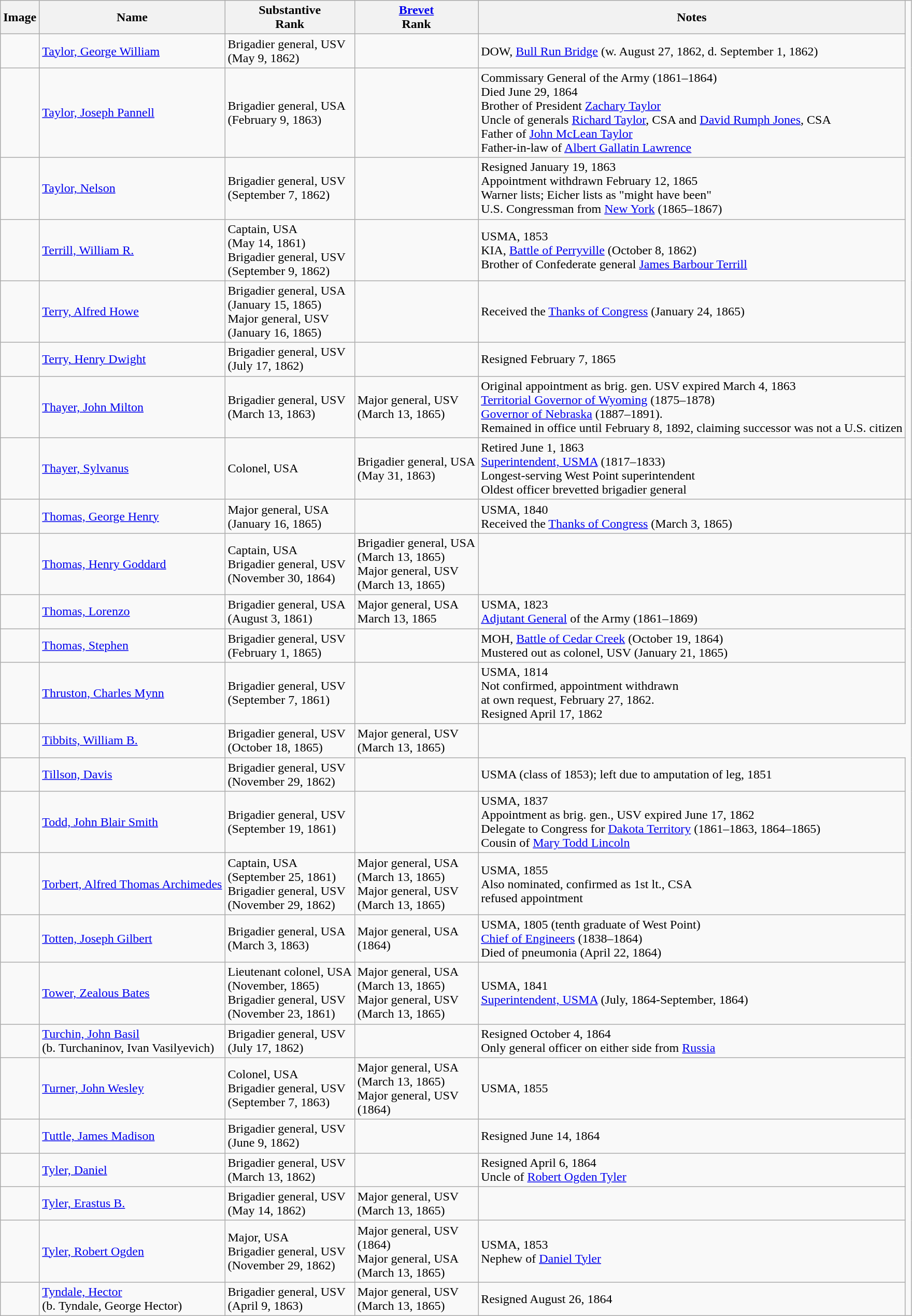<table class="wikitable sortable">
<tr>
<th class="unsortable">Image</th>
<th>Name</th>
<th>Substantive<br>Rank</th>
<th><a href='#'>Brevet</a><br>Rank</th>
<th class="unsortable">Notes</th>
</tr>
<tr>
<td></td>
<td><a href='#'>Taylor, George William</a></td>
<td>Brigadier general, USV<br>(May 9, 1862)</td>
<td></td>
<td>DOW, <a href='#'>Bull Run Bridge</a> (w. August 27, 1862, d. September 1, 1862)</td>
</tr>
<tr>
<td></td>
<td><a href='#'>Taylor, Joseph Pannell</a></td>
<td>Brigadier general, USA<br>(February 9, 1863)</td>
<td></td>
<td>Commissary General of the Army (1861–1864)<br>Died June 29, 1864<br>Brother of President <a href='#'>Zachary Taylor</a><br>Uncle of generals <a href='#'>Richard Taylor</a>, CSA and <a href='#'>David Rumph Jones</a>, CSA<br>Father of <a href='#'>John McLean Taylor</a><br>Father-in-law of <a href='#'>Albert Gallatin Lawrence</a></td>
</tr>
<tr>
<td></td>
<td><a href='#'>Taylor, Nelson</a></td>
<td>Brigadier general, USV<br>(September 7, 1862)</td>
<td></td>
<td>Resigned January 19, 1863<br>Appointment withdrawn February 12, 1865<br>Warner lists; Eicher lists as "might have been"<br>U.S. Congressman from <a href='#'>New York</a> (1865–1867)</td>
</tr>
<tr>
<td></td>
<td><a href='#'>Terrill, William R.</a></td>
<td>Captain, USA<br>(May 14, 1861)<br>Brigadier general, USV<br>(September 9, 1862)</td>
<td></td>
<td>USMA, 1853<br>KIA, <a href='#'>Battle of Perryville</a> (October 8, 1862)<br>Brother of Confederate general <a href='#'>James Barbour Terrill</a></td>
</tr>
<tr>
<td></td>
<td><a href='#'>Terry, Alfred Howe</a></td>
<td>Brigadier general, USA<br>(January 15, 1865)<br>Major general, USV<br>(January 16, 1865)</td>
<td></td>
<td>Received the <a href='#'>Thanks of Congress</a> (January 24, 1865)</td>
</tr>
<tr>
<td></td>
<td><a href='#'>Terry, Henry Dwight</a></td>
<td>Brigadier general, USV<br>(July 17, 1862)</td>
<td></td>
<td>Resigned February 7, 1865</td>
</tr>
<tr>
<td></td>
<td><a href='#'>Thayer, John Milton</a></td>
<td>Brigadier general, USV<br>(March 13, 1863)</td>
<td>Major general, USV<br>(March 13, 1865)</td>
<td>Original appointment as brig. gen. USV expired March 4, 1863<br><a href='#'>Territorial Governor of Wyoming</a> (1875–1878)<br><a href='#'>Governor of Nebraska</a> (1887–1891).<br>Remained in office until February 8, 1892, claiming successor was not a U.S. citizen</td>
</tr>
<tr>
<td></td>
<td><a href='#'>Thayer, Sylvanus</a></td>
<td>Colonel, USA</td>
<td>Brigadier general, USA<br>(May 31, 1863)</td>
<td>Retired June 1, 1863<br><a href='#'>Superintendent, USMA</a> (1817–1833)<br>Longest-serving West Point superintendent<br>Oldest officer brevetted brigadier general</td>
</tr>
<tr>
<td></td>
<td><a href='#'>Thomas, George Henry</a></td>
<td>Major general, USA<br>(January 16, 1865)</td>
<td></td>
<td>USMA, 1840<br>Received the <a href='#'>Thanks of Congress</a> (March 3, 1865)</td>
<td></td>
</tr>
<tr>
<td></td>
<td><a href='#'>Thomas, Henry Goddard</a></td>
<td>Captain, USA<br>Brigadier general, USV<br>(November 30, 1864)</td>
<td>Brigadier general, USA<br>(March 13, 1865)<br>Major general, USV<br>(March 13, 1865)</td>
<td></td>
</tr>
<tr>
<td></td>
<td><a href='#'>Thomas, Lorenzo</a></td>
<td>Brigadier general, USA<br>(August 3, 1861)</td>
<td>Major general, USA<br>March 13, 1865</td>
<td>USMA, 1823<br><a href='#'>Adjutant General</a> of the Army (1861–1869)</td>
</tr>
<tr>
<td></td>
<td><a href='#'>Thomas, Stephen</a></td>
<td>Brigadier general, USV<br>(February 1, 1865)</td>
<td></td>
<td>MOH, <a href='#'>Battle of Cedar Creek</a> (October 19, 1864)<br>Mustered out as colonel, USV (January 21, 1865)</td>
</tr>
<tr>
<td></td>
<td><a href='#'>Thruston, Charles Mynn</a></td>
<td>Brigadier general, USV<br>(September 7, 1861)</td>
<td></td>
<td>USMA, 1814<br>Not confirmed, appointment withdrawn<br>at own request, February 27, 1862.<br>Resigned April 17, 1862</td>
</tr>
<tr>
<td></td>
<td><a href='#'>Tibbits, William B.</a></td>
<td>Brigadier general, USV<br>(October 18, 1865)</td>
<td>Major general, USV<br>(March 13, 1865)</td>
</tr>
<tr>
<td></td>
<td><a href='#'>Tillson, Davis</a></td>
<td>Brigadier general, USV<br>(November 29, 1862)</td>
<td></td>
<td>USMA (class of 1853); left due to amputation of leg, 1851</td>
</tr>
<tr>
<td></td>
<td><a href='#'>Todd, John Blair Smith</a></td>
<td>Brigadier general, USV<br>(September 19, 1861)</td>
<td></td>
<td>USMA, 1837<br>Appointment as brig. gen., USV expired June 17, 1862<br>Delegate to Congress for <a href='#'>Dakota Territory</a> (1861–1863, 1864–1865)<br>Cousin of <a href='#'>Mary Todd Lincoln</a></td>
</tr>
<tr>
<td></td>
<td><a href='#'>Torbert, Alfred Thomas Archimedes</a></td>
<td>Captain, USA<br>(September 25, 1861)<br>Brigadier general, USV<br>(November 29, 1862)</td>
<td>Major general, USA<br>(March 13, 1865)<br>Major general, USV<br>(March 13, 1865)</td>
<td>USMA, 1855<br>Also nominated, confirmed as 1st lt., CSA<br>refused appointment</td>
</tr>
<tr>
<td></td>
<td><a href='#'>Totten, Joseph Gilbert</a></td>
<td>Brigadier general, USA<br>(March 3, 1863)</td>
<td>Major general, USA<br>(1864)</td>
<td>USMA, 1805 (tenth graduate of West Point)<br><a href='#'>Chief of Engineers</a> (1838–1864)<br>Died of pneumonia (April 22, 1864)</td>
</tr>
<tr>
<td></td>
<td><a href='#'>Tower, Zealous Bates</a></td>
<td>Lieutenant colonel, USA<br>(November, 1865)<br>Brigadier general, USV<br>(November 23, 1861)</td>
<td>Major general, USA<br>(March 13, 1865)<br>Major general, USV<br>(March 13, 1865)</td>
<td>USMA, 1841<br><a href='#'>Superintendent, USMA</a> (July, 1864-September, 1864)</td>
</tr>
<tr>
<td></td>
<td><a href='#'>Turchin, John Basil</a><br>(b. Turchaninov, Ivan Vasilyevich)</td>
<td>Brigadier general, USV<br>(July 17, 1862)</td>
<td></td>
<td>Resigned October 4, 1864<br>Only general officer on either side from <a href='#'>Russia</a></td>
</tr>
<tr>
<td></td>
<td><a href='#'>Turner, John Wesley</a></td>
<td>Colonel, USA<br>Brigadier general, USV<br>(September 7, 1863)</td>
<td>Major general, USA<br>(March 13, 1865)<br>Major general, USV<br>(1864)</td>
<td>USMA, 1855</td>
</tr>
<tr>
<td></td>
<td><a href='#'>Tuttle, James Madison</a></td>
<td>Brigadier general, USV<br>(June 9, 1862)</td>
<td></td>
<td>Resigned June 14, 1864</td>
</tr>
<tr>
<td></td>
<td><a href='#'>Tyler, Daniel</a></td>
<td>Brigadier general, USV<br>(March 13, 1862)</td>
<td></td>
<td>Resigned April 6, 1864<br>Uncle of <a href='#'>Robert Ogden Tyler</a></td>
</tr>
<tr>
<td></td>
<td><a href='#'>Tyler, Erastus B.</a></td>
<td>Brigadier general, USV<br>(May 14, 1862)</td>
<td>Major general, USV<br>(March 13, 1865)</td>
<td></td>
</tr>
<tr>
<td></td>
<td><a href='#'>Tyler, Robert Ogden</a></td>
<td>Major, USA<br>Brigadier general, USV<br>(November 29, 1862)</td>
<td>Major general, USV<br>(1864)<br>Major general, USA<br>(March 13, 1865)</td>
<td>USMA, 1853<br>Nephew of <a href='#'>Daniel Tyler</a></td>
</tr>
<tr>
<td></td>
<td><a href='#'>Tyndale, Hector</a><br>(b. Tyndale, George Hector)</td>
<td>Brigadier general, USV<br>(April 9, 1863)</td>
<td>Major general, USV<br>(March 13, 1865)</td>
<td>Resigned August 26, 1864</td>
</tr>
</table>
